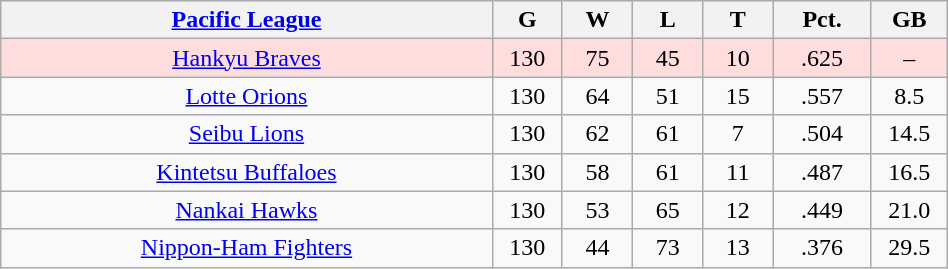<table class="wikitable"  style="width:50%; text-align:center;">
<tr>
<th style="width:35%;"><a href='#'>Pacific League</a></th>
<th style="width:5%;">G</th>
<th style="width:5%;">W</th>
<th style="width:5%;">L</th>
<th style="width:5%;">T</th>
<th style="width:7%;">Pct.</th>
<th style="width:5%;">GB</th>
</tr>
<tr style="background:#fdd;">
<td><a href='#'>Hankyu Braves</a></td>
<td>130</td>
<td>75</td>
<td>45</td>
<td>10</td>
<td>.625</td>
<td>–</td>
</tr>
<tr align=center>
<td><a href='#'>Lotte Orions</a></td>
<td>130</td>
<td>64</td>
<td>51</td>
<td>15</td>
<td>.557</td>
<td>8.5</td>
</tr>
<tr align=center>
<td><a href='#'>Seibu Lions</a></td>
<td>130</td>
<td>62</td>
<td>61</td>
<td>7</td>
<td>.504</td>
<td>14.5</td>
</tr>
<tr align=center>
<td><a href='#'>Kintetsu Buffaloes</a></td>
<td>130</td>
<td>58</td>
<td>61</td>
<td>11</td>
<td>.487</td>
<td>16.5</td>
</tr>
<tr align=center>
<td><a href='#'>Nankai Hawks</a></td>
<td>130</td>
<td>53</td>
<td>65</td>
<td>12</td>
<td>.449</td>
<td>21.0</td>
</tr>
<tr align=center>
<td><a href='#'>Nippon-Ham Fighters</a></td>
<td>130</td>
<td>44</td>
<td>73</td>
<td>13</td>
<td>.376</td>
<td>29.5</td>
</tr>
</table>
